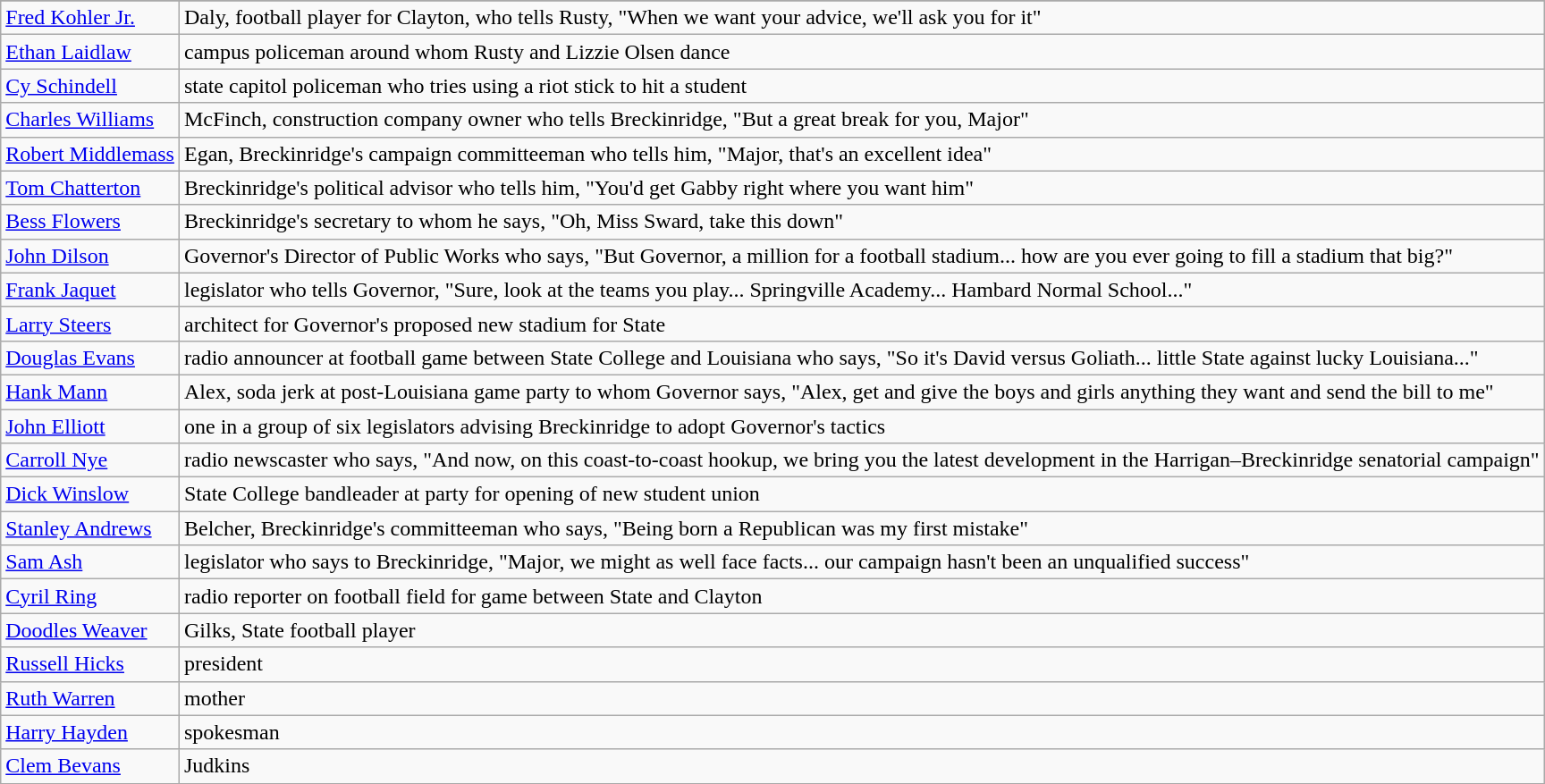<table class=wikitable>
<tr>
</tr>
<tr>
<td><a href='#'>Fred Kohler Jr.</a></td>
<td>Daly, football player for Clayton, who tells Rusty, "When we want your advice, we'll ask you for it"</td>
</tr>
<tr>
<td><a href='#'>Ethan Laidlaw</a></td>
<td>campus policeman around whom Rusty and Lizzie Olsen dance</td>
</tr>
<tr>
<td><a href='#'>Cy Schindell</a></td>
<td>state capitol policeman who tries using a riot stick to hit a student</td>
</tr>
<tr>
<td><a href='#'>Charles Williams</a></td>
<td>McFinch, construction company owner who tells Breckinridge, "But a great break for you, Major"</td>
</tr>
<tr>
<td><a href='#'>Robert Middlemass</a></td>
<td>Egan, Breckinridge's campaign committeeman who tells him, "Major, that's an excellent idea"</td>
</tr>
<tr>
<td><a href='#'>Tom Chatterton</a></td>
<td>Breckinridge's political advisor who tells him, "You'd get Gabby right where you want him"</td>
</tr>
<tr>
<td><a href='#'>Bess Flowers</a></td>
<td>Breckinridge's secretary to whom he says, "Oh, Miss Sward, take this down"</td>
</tr>
<tr>
<td><a href='#'>John Dilson</a></td>
<td>Governor's Director of Public Works who says, "But Governor, a million for a football stadium... how are you ever going to fill a stadium that big?"</td>
</tr>
<tr>
<td><a href='#'>Frank Jaquet</a></td>
<td>legislator who tells Governor, "Sure, look at the teams you play... Springville Academy... Hambard Normal School..."</td>
</tr>
<tr>
<td><a href='#'>Larry Steers</a></td>
<td>architect for Governor's proposed new stadium for State</td>
</tr>
<tr>
<td><a href='#'>Douglas Evans</a></td>
<td>radio announcer at football game between State College and Louisiana who says, "So it's David versus Goliath... little State against lucky Louisiana..."</td>
</tr>
<tr>
<td><a href='#'>Hank Mann</a></td>
<td>Alex, soda jerk at post-Louisiana game party to whom Governor says, "Alex, get and give the boys and girls anything they want and send the bill to me"</td>
</tr>
<tr>
<td><a href='#'>John Elliott</a></td>
<td>one in a group of six legislators advising Breckinridge to adopt Governor's tactics</td>
</tr>
<tr>
<td><a href='#'>Carroll Nye</a></td>
<td>radio newscaster who says, "And now, on this coast-to-coast hookup, we bring you the latest development in the Harrigan–Breckinridge senatorial campaign"</td>
</tr>
<tr>
<td><a href='#'>Dick Winslow</a></td>
<td>State College bandleader at party for opening of new student union</td>
</tr>
<tr>
<td><a href='#'>Stanley Andrews</a></td>
<td>Belcher, Breckinridge's committeeman who says, "Being born a Republican was my first mistake"</td>
</tr>
<tr>
<td><a href='#'>Sam Ash</a></td>
<td>legislator who says to Breckinridge, "Major, we might as well face facts... our campaign hasn't been an unqualified success"</td>
</tr>
<tr>
<td><a href='#'>Cyril Ring</a></td>
<td>radio reporter on football field for game between State and Clayton</td>
</tr>
<tr>
<td><a href='#'>Doodles Weaver</a></td>
<td>Gilks, State football player</td>
</tr>
<tr>
<td><a href='#'>Russell Hicks</a></td>
<td>president</td>
</tr>
<tr>
<td><a href='#'>Ruth Warren</a></td>
<td>mother</td>
</tr>
<tr>
<td><a href='#'>Harry Hayden</a></td>
<td>spokesman</td>
</tr>
<tr>
<td><a href='#'>Clem Bevans</a></td>
<td>Judkins</td>
</tr>
</table>
